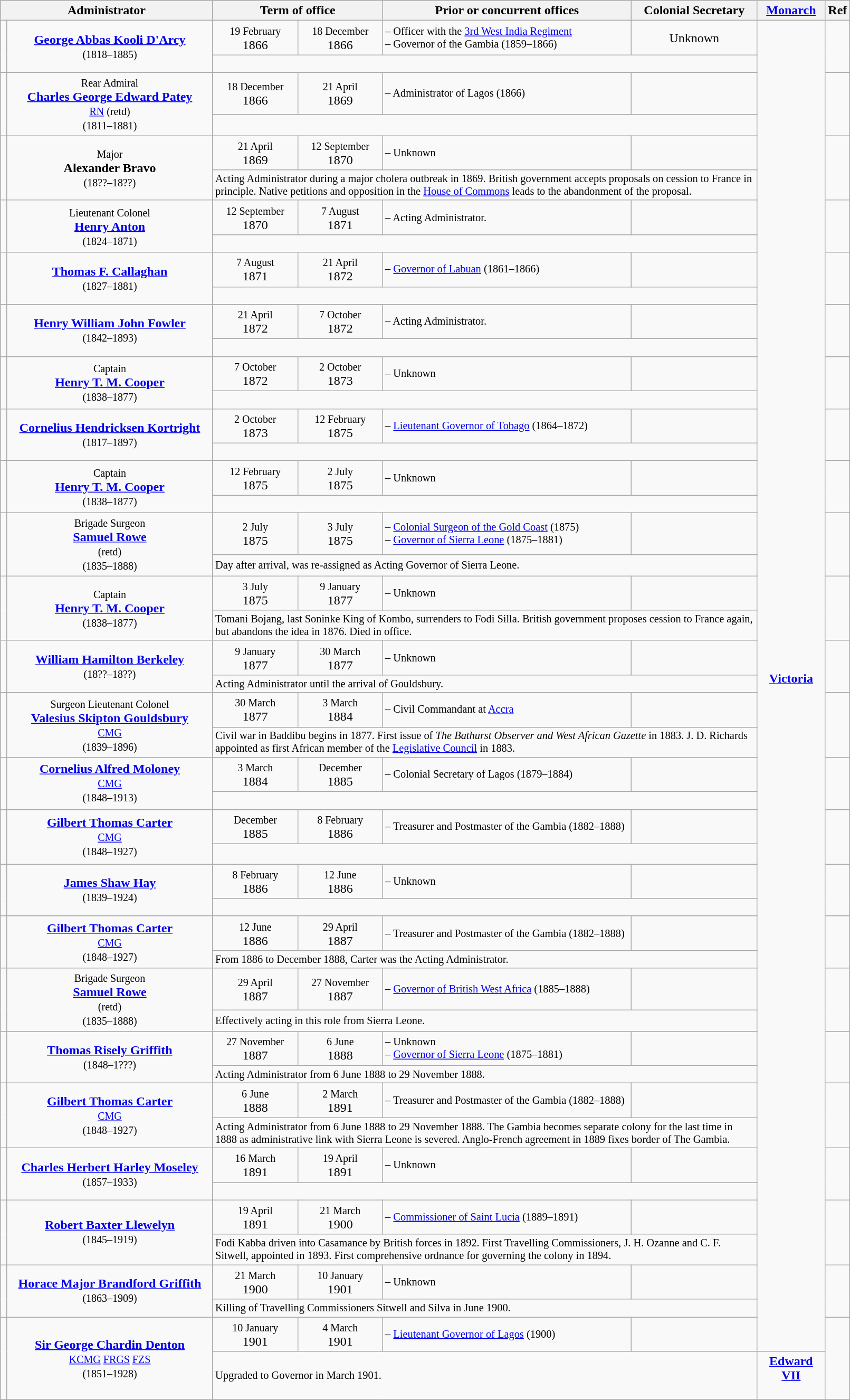<table class="wikitable" style="width:85%; text-align:center;">
<tr>
<th colspan="2" style="width:25%">Administrator</th>
<th colspan="2" style="width:20%">Term of office</th>
<th>Prior or concurrent offices</th>
<th>Colonial Secretary</th>
<th style="width:8%"><a href='#'>Monarch</a></th>
<th>Ref</th>
</tr>
<tr>
<td rowspan="2"></td>
<td rowspan="2"><strong><a href='#'>George Abbas Kooli D'Arcy</a></strong><br><small>(1818–1885)</small></td>
<td id="Geo. 1" nowrap="nowrap"><small>19 February</small><br>1866</td>
<td id="Geo. 2" nowrap="nowrap"><small>18 December</small><br>1866</td>
<td style="text-align:left; font-size:85%;">– Officer with the <a href='#'>3rd West India Regiment</a><br>– Governor of the Gambia (1859–1866)</td>
<td>Unknown</td>
<td rowspan="47"><a href='#'><strong>Victoria</strong></a><br><br></td>
<td rowspan="2"></td>
</tr>
<tr>
<td colspan="4" style="text-align:left;font-size:85%"> </td>
</tr>
<tr>
<td rowspan="2"></td>
<td rowspan="2"><small>Rear Admiral</small><br><strong><a href='#'>Charles George Edward Patey</a></strong><br><small><a href='#'>RN</a> (retd)</small><br><small>(1811–1881)</small></td>
<td id="Geo. 1" nowrap="nowrap"><small>18 December</small><br>1866</td>
<td id="Geo. 2" nowrap="nowrap"><small>21 April</small><br>1869</td>
<td style="text-align:left; font-size:85%;">– Administrator of Lagos (1866)</td>
<td></td>
<td rowspan="2"></td>
</tr>
<tr>
<td colspan="4" style="text-align:left;font-size:85%"> </td>
</tr>
<tr>
<td rowspan="2"></td>
<td rowspan="2"><small>Major</small><br><strong>Alexander Bravo</strong><br><small>(18??–18??)</small></td>
<td id="Geo. 1" nowrap="nowrap"><small>21 April</small><br>1869</td>
<td id="Geo. 2" nowrap="nowrap"><small>12 September</small><br>1870</td>
<td style="text-align:left; font-size:85%;">– Unknown</td>
<td></td>
<td rowspan="2"></td>
</tr>
<tr>
<td colspan="4" style="text-align:left;font-size:85%">Acting Administrator during a major cholera outbreak in 1869. British government accepts proposals on cession to France in principle. Native petitions and opposition in the <a href='#'>House of Commons</a> leads to the abandonment of the proposal.</td>
</tr>
<tr>
<td rowspan="2"></td>
<td rowspan="2"><small>Lieutenant Colonel</small><br><strong><a href='#'>Henry Anton</a></strong><br><small>(1824–1871)</small></td>
<td id="Geo. 1" nowrap="nowrap"><small>12 September</small><br>1870</td>
<td id="Geo. 2" nowrap="nowrap"><small>7 August</small><br>1871</td>
<td style="text-align:left; font-size:85%;">– Acting Administrator.</td>
<td></td>
<td rowspan="2"></td>
</tr>
<tr>
<td colspan="4" style="text-align:left;font-size:85%"> </td>
</tr>
<tr>
<td rowspan="2"></td>
<td rowspan="2"><strong><a href='#'>Thomas F. Callaghan</a></strong><br><small>(1827–1881)</small></td>
<td id="Geo. 1" nowrap="nowrap"><small>7 August</small><br>1871</td>
<td id="Geo. 2" nowrap="nowrap"><small>21 April</small><br>1872</td>
<td style="text-align:left; font-size:85%;">– <a href='#'>Governor of Labuan</a> (1861–1866)</td>
<td></td>
<td rowspan="2"></td>
</tr>
<tr>
<td colspan="4" style="text-align:left;font-size:85%"> </td>
</tr>
<tr>
<td rowspan="2"></td>
<td rowspan="2"><strong><a href='#'>Henry William John Fowler</a></strong><br><small>(1842–1893)</small></td>
<td id="Geo. 1" nowrap="nowrap"><small>21 April</small><br>1872</td>
<td id="Geo. 2" nowrap="nowrap"><small>7 October</small><br>1872</td>
<td style="text-align:left; font-size:85%;">– Acting Administrator.</td>
<td></td>
<td rowspan="2"></td>
</tr>
<tr>
<td colspan="4" style="text-align:left;font-size:85%"> </td>
</tr>
<tr>
<td rowspan="2"></td>
<td rowspan="2"><small>Captain</small><br><strong><a href='#'>Henry T. M. Cooper</a></strong><br><small>(1838–1877)</small></td>
<td id="Geo. 1" nowrap="nowrap"><small>7 October</small><br>1872</td>
<td id="Geo. 2" nowrap="nowrap"><small>2 October</small><br>1873</td>
<td style="text-align:left; font-size:85%;">– Unknown</td>
<td></td>
<td rowspan="2"></td>
</tr>
<tr>
<td colspan="4" style="text-align:left;font-size:85%"> </td>
</tr>
<tr>
<td rowspan="2"></td>
<td rowspan="2"><strong><a href='#'>Cornelius Hendricksen Kortright</a></strong><br><small>(1817–1897)</small></td>
<td id="Geo. 1" nowrap="nowrap"><small>2 October</small><br>1873</td>
<td id="Geo. 2" nowrap="nowrap"><small>12 February</small><br>1875</td>
<td style="text-align:left; font-size:85%;">– <a href='#'>Lieutenant Governor of Tobago</a> (1864–1872)</td>
<td></td>
<td rowspan="2"></td>
</tr>
<tr>
<td colspan="4" style="text-align:left;font-size:85%"> </td>
</tr>
<tr>
<td rowspan="2"></td>
<td rowspan="2"><small>Captain</small><br><strong><a href='#'>Henry T. M. Cooper</a></strong><br><small>(1838–1877)</small></td>
<td id="Geo. 1" nowrap="nowrap"><small>12 February</small><br>1875</td>
<td id="Geo. 2" nowrap="nowrap"><small>2 July</small><br>1875</td>
<td style="text-align:left; font-size:85%;">– Unknown</td>
<td></td>
<td rowspan="2"></td>
</tr>
<tr>
<td colspan="4" style="text-align:left;font-size:85%"> </td>
</tr>
<tr>
<td rowspan="2"></td>
<td rowspan="2"><small>Brigade Surgeon</small><br><strong><a href='#'>Samuel Rowe</a></strong><br><small>(retd)</small><br><small>(1835–1888)</small></td>
<td id="Geo. 1" nowrap="nowrap"><small>2 July</small><br>1875</td>
<td id="Geo. 2" nowrap="nowrap"><small>3 July</small><br>1875</td>
<td style="text-align:left; font-size:85%;">– <a href='#'>Colonial Surgeon of the Gold Coast</a> (1875)<br>– <a href='#'>Governor of Sierra Leone</a> (1875–1881)</td>
<td></td>
<td rowspan="2"></td>
</tr>
<tr>
<td colspan="4" style="text-align:left;font-size:85%">Day after arrival, was re-assigned as Acting Governor of Sierra Leone.</td>
</tr>
<tr>
<td rowspan="2"></td>
<td rowspan="2"><small>Captain</small><br><strong><a href='#'>Henry T. M. Cooper</a></strong><br><small>(1838–1877)</small></td>
<td id="Geo. 1" nowrap="nowrap"><small>3 July</small><br>1875</td>
<td id="Geo. 2" nowrap="nowrap"><small>9 January</small><br>1877</td>
<td style="text-align:left; font-size:85%;">– Unknown</td>
<td></td>
<td rowspan="2"></td>
</tr>
<tr>
<td colspan="4" style="text-align:left;font-size:85%">Tomani Bojang, last Soninke King of Kombo, surrenders to Fodi Silla. British government proposes cession to France again, but abandons the idea in 1876. Died in office.</td>
</tr>
<tr>
<td rowspan="2"></td>
<td rowspan="2"><strong><a href='#'>William Hamilton Berkeley</a></strong><br><small>(18??–18??)</small></td>
<td id="Geo. 1" nowrap="nowrap"><small>9 January</small><br>1877</td>
<td id="Geo. 2" nowrap="nowrap"><small>30 March</small><br>1877</td>
<td style="text-align:left; font-size:85%;">– Unknown</td>
<td></td>
<td rowspan="2"></td>
</tr>
<tr>
<td colspan="4" style="text-align:left;font-size:85%">Acting Administrator until the arrival of Gouldsbury.</td>
</tr>
<tr>
<td rowspan="2"></td>
<td rowspan="2"><small>Surgeon Lieutenant Colonel</small><br><strong><a href='#'>Valesius Skipton Gouldsbury</a></strong><br><small><a href='#'>CMG</a></small><br><small>(1839–1896)</small></td>
<td id="Geo. 1" nowrap="nowrap"><small>30 March</small><br>1877</td>
<td id="Geo. 2" nowrap="nowrap"><small>3 March</small><br>1884</td>
<td style="text-align:left; font-size:85%;">– Civil Commandant at <a href='#'>Accra</a></td>
<td></td>
<td rowspan="2"></td>
</tr>
<tr>
<td colspan="4" style="text-align:left;font-size:85%">Civil war in Baddibu begins in 1877. First issue of <em>The Bathurst Observer and West African Gazette</em> in 1883. J. D. Richards appointed as first African member of the <a href='#'>Legislative Council</a> in 1883.</td>
</tr>
<tr>
<td rowspan="2"></td>
<td rowspan="2"><strong><a href='#'>Cornelius Alfred Moloney</a></strong><br><small><a href='#'>CMG</a></small><br><small>(1848–1913)</small></td>
<td id="Geo. 1" nowrap="nowrap"><small>3 March</small><br>1884</td>
<td id="Geo. 2" nowrap="nowrap"><small>December</small><br>1885</td>
<td style="text-align:left; font-size:85%;">– Colonial Secretary of Lagos (1879–1884)</td>
<td></td>
<td rowspan="2"></td>
</tr>
<tr>
<td colspan="4" style="text-align:left;font-size:85%"> </td>
</tr>
<tr>
<td rowspan="2"></td>
<td rowspan="2"><strong><a href='#'>Gilbert Thomas Carter</a></strong><br><small><a href='#'>CMG</a></small><br><small>(1848–1927)</small></td>
<td id="Geo. 1" nowrap="nowrap"><small>December</small><br>1885</td>
<td id="Geo. 2" nowrap="nowrap"><small>8 February</small><br>1886</td>
<td style="text-align:left; font-size:85%;">– Treasurer and Postmaster of the Gambia (1882–1888)</td>
<td></td>
<td rowspan="2"></td>
</tr>
<tr>
<td colspan="4" style="text-align:left;"> </td>
</tr>
<tr>
<td rowspan="2"></td>
<td rowspan="2"><strong><a href='#'>James Shaw Hay</a></strong><br><small>(1839–1924)</small></td>
<td id="Geo. 1" nowrap="nowrap"><small>8 February</small><br>1886</td>
<td id="Geo. 2" nowrap="nowrap"><small>12 June</small><br>1886</td>
<td style="text-align:left; font-size:85%;">– Unknown</td>
<td></td>
<td rowspan="2"></td>
</tr>
<tr>
<td colspan="4" style="text-align:left;font-size:85%"> </td>
</tr>
<tr>
<td rowspan="2"></td>
<td rowspan="2"><strong><a href='#'>Gilbert Thomas Carter</a></strong><br><small><a href='#'>CMG</a></small><br><small>(1848–1927)</small></td>
<td id="Geo. 1" nowrap="nowrap"><small>12 June</small><br>1886</td>
<td id="Geo. 2" nowrap="nowrap"><small>29 April</small><br>1887</td>
<td style="text-align:left; font-size:85%;">– Treasurer and Postmaster of the Gambia (1882–1888)</td>
<td></td>
<td rowspan="2"></td>
</tr>
<tr>
<td colspan="4" style="text-align:left;font-size:85%">From 1886 to December 1888, Carter was the Acting Administrator.</td>
</tr>
<tr>
<td rowspan="2"></td>
<td rowspan="2"><small>Brigade Surgeon</small><br><strong><a href='#'>Samuel Rowe</a></strong><br><small>(retd)</small><br><small>(1835–1888)</small></td>
<td id="Geo. 1" nowrap="nowrap"><small>29 April</small><br>1887</td>
<td id="Geo. 2" nowrap="nowrap"><small>27 November</small><br>1887</td>
<td style="text-align:left; font-size:85%;">– <a href='#'>Governor of British West Africa</a> (1885–1888)</td>
<td></td>
<td rowspan="2"></td>
</tr>
<tr>
<td colspan="4" style="text-align:left;font-size:85%">Effectively acting in this role from Sierra Leone.</td>
</tr>
<tr>
<td rowspan="2"></td>
<td rowspan="2"><strong><a href='#'>Thomas Risely Griffith</a></strong><br><small>(1848–1???)</small></td>
<td id="Geo. 1" nowrap="nowrap"><small>27 November</small><br>1887</td>
<td id="Geo. 2" nowrap="nowrap"><small>6 June</small><br>1888</td>
<td style="text-align:left; font-size:85%;">– Unknown<br>– <a href='#'>Governor of Sierra Leone</a> (1875–1881)</td>
<td></td>
<td rowspan="2"></td>
</tr>
<tr>
<td colspan="4" style="text-align:left;font-size:85%">Acting Administrator from 6 June 1888 to 29 November 1888.</td>
</tr>
<tr>
<td rowspan="2"></td>
<td rowspan="2"><strong><a href='#'>Gilbert Thomas Carter</a></strong><br><small><a href='#'>CMG</a></small><br><small>(1848–1927)</small></td>
<td id="Geo. 1" nowrap="nowrap"><small>6 June</small><br>1888</td>
<td id="Geo. 2" nowrap="nowrap"><small>2 March</small><br>1891</td>
<td style="text-align:left; font-size:85%;">– Treasurer and Postmaster of the Gambia (1882–1888)</td>
<td></td>
<td rowspan="2"></td>
</tr>
<tr>
<td colspan="4" style="text-align:left;font-size:85%">Acting Administrator from 6 June 1888 to 29 November 1888. The Gambia becomes separate colony for the last time in 1888 as administrative link with Sierra Leone is severed. Anglo-French agreement in 1889 fixes border of The Gambia.</td>
</tr>
<tr>
<td rowspan="2"></td>
<td rowspan="2"><strong><a href='#'>Charles Herbert Harley Moseley</a></strong><br><small>(1857–1933)</small></td>
<td id="Geo. 1" nowrap="nowrap"><small>16 March</small><br>1891</td>
<td id="Geo. 2" nowrap="nowrap"><small>19 April</small><br>1891</td>
<td style="text-align:left; font-size:85%;">– Unknown</td>
<td></td>
<td rowspan="2"></td>
</tr>
<tr>
<td colspan="4" style="text-align:left;font-size:85%"> </td>
</tr>
<tr>
<td rowspan="2"></td>
<td rowspan="2"><strong><a href='#'>Robert Baxter Llewelyn</a></strong><br><small>(1845–1919)</small></td>
<td id="Geo. 1" nowrap="nowrap"><small>19 April</small><br>1891</td>
<td id="Geo. 2" nowrap="nowrap"><small>21 March</small><br>1900</td>
<td style="text-align:left; font-size:85%;">– <a href='#'>Commissioner of Saint Lucia</a> (1889–1891)</td>
<td></td>
<td rowspan="2"></td>
</tr>
<tr>
<td colspan="4" style="text-align:left;font-size:85%">Fodi Kabba driven into Casamance by British forces in 1892. First Travelling Commissioners, J. H. Ozanne and C. F. Sitwell, appointed in 1893. First comprehensive ordnance for governing the colony in 1894.</td>
</tr>
<tr>
<td rowspan="2"></td>
<td rowspan="2"><strong><a href='#'>Horace Major Brandford Griffith</a></strong><br><small>(1863–1909)</small></td>
<td id="Geo. 1" nowrap="nowrap"><small>21 March</small><br>1900</td>
<td id="Geo. 2" nowrap="nowrap"><small>10 January</small><br>1901</td>
<td style="text-align:left; font-size:85%;">– Unknown</td>
<td></td>
<td rowspan="2"></td>
</tr>
<tr>
<td colspan="4" style="text-align:left;font-size:85%">Killing of Travelling Commissioners Sitwell and Silva in June 1900.</td>
</tr>
<tr>
<td rowspan="2"></td>
<td rowspan="2"><strong><a href='#'>Sir George Chardin Denton</a></strong><br><small><a href='#'>KCMG</a> <a href='#'>FRGS</a> <a href='#'>FZS</a></small><br><small>(1851–1928)</small></td>
<td id="Geo. 1" nowrap="nowrap"><small>10 January</small><br>1901</td>
<td id="Geo. 2" nowrap="nowrap"><small>4 March</small><br>1901</td>
<td style="text-align:left; font-size:85%;">– <a href='#'>Lieutenant Governor of Lagos</a> (1900)</td>
<td></td>
<td rowspan="2"></td>
</tr>
<tr>
<td colspan="4" style="text-align:left;font-size:85%">Upgraded to Governor in March 1901.</td>
<td><strong><a href='#'>Edward VII</a></strong><br><br></td>
</tr>
</table>
